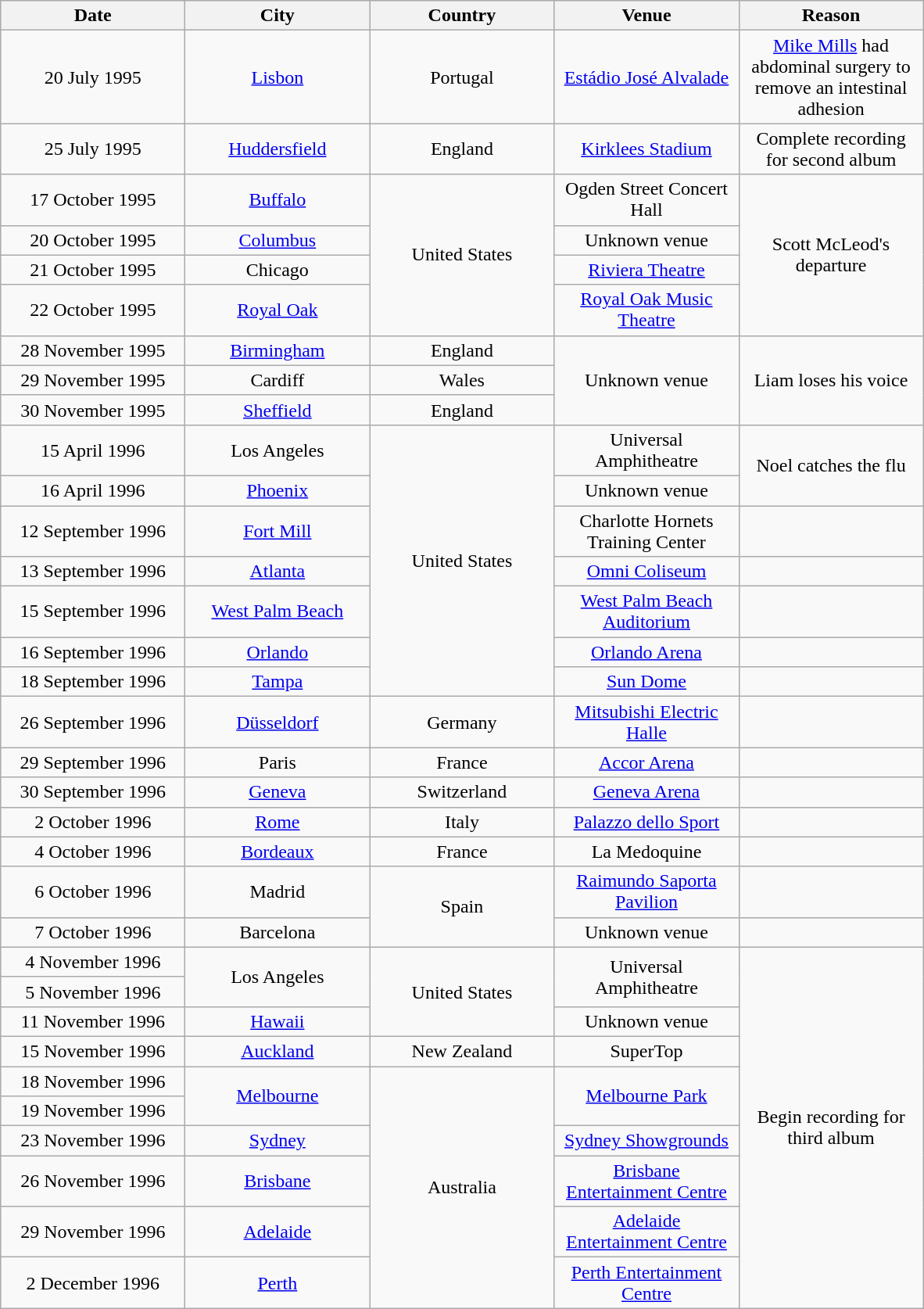<table class="wikitable" style="text-align:center;">
<tr>
<th width="150">Date</th>
<th width="150">City</th>
<th width="150">Country</th>
<th width="150">Venue</th>
<th width="150">Reason</th>
</tr>
<tr>
<td>20 July 1995</td>
<td><a href='#'>Lisbon</a></td>
<td>Portugal</td>
<td><a href='#'>Estádio José Alvalade</a></td>
<td><a href='#'>Mike Mills</a> had abdominal surgery to remove an intestinal adhesion</td>
</tr>
<tr>
<td>25 July 1995</td>
<td><a href='#'>Huddersfield</a></td>
<td>England</td>
<td><a href='#'>Kirklees Stadium</a></td>
<td>Complete recording for second album</td>
</tr>
<tr>
<td>17 October 1995</td>
<td><a href='#'>Buffalo</a></td>
<td rowspan="4">United States</td>
<td>Ogden Street Concert Hall</td>
<td rowspan="4">Scott McLeod's departure</td>
</tr>
<tr>
<td>20 October 1995</td>
<td><a href='#'>Columbus</a></td>
<td>Unknown venue</td>
</tr>
<tr>
<td>21 October 1995</td>
<td>Chicago</td>
<td><a href='#'>Riviera Theatre</a></td>
</tr>
<tr>
<td>22 October 1995</td>
<td><a href='#'>Royal Oak</a></td>
<td><a href='#'>Royal Oak Music Theatre</a></td>
</tr>
<tr>
<td>28 November 1995</td>
<td><a href='#'>Birmingham</a></td>
<td>England</td>
<td rowspan="3">Unknown venue</td>
<td rowspan="3">Liam loses his voice</td>
</tr>
<tr>
<td>29 November 1995</td>
<td>Cardiff</td>
<td>Wales</td>
</tr>
<tr>
<td>30 November 1995</td>
<td><a href='#'>Sheffield</a></td>
<td>England</td>
</tr>
<tr>
<td>15 April 1996</td>
<td>Los Angeles</td>
<td rowspan="7">United States</td>
<td>Universal Amphitheatre</td>
<td rowspan="2">Noel catches the flu</td>
</tr>
<tr>
<td>16 April 1996</td>
<td><a href='#'>Phoenix</a></td>
<td>Unknown venue</td>
</tr>
<tr>
<td>12 September 1996</td>
<td><a href='#'>Fort Mill</a></td>
<td>Charlotte Hornets Training Center</td>
<td></td>
</tr>
<tr>
<td>13 September 1996</td>
<td><a href='#'>Atlanta</a></td>
<td><a href='#'>Omni Coliseum</a></td>
<td></td>
</tr>
<tr>
<td>15 September 1996</td>
<td><a href='#'>West Palm Beach</a></td>
<td><a href='#'>West Palm Beach Auditorium</a></td>
<td></td>
</tr>
<tr>
<td>16 September 1996</td>
<td><a href='#'>Orlando</a></td>
<td><a href='#'>Orlando Arena</a></td>
<td></td>
</tr>
<tr>
<td>18 September 1996</td>
<td><a href='#'>Tampa</a></td>
<td><a href='#'>Sun Dome</a></td>
<td></td>
</tr>
<tr>
<td>26 September 1996</td>
<td><a href='#'>Düsseldorf</a></td>
<td>Germany</td>
<td><a href='#'>Mitsubishi Electric Halle</a></td>
<td></td>
</tr>
<tr>
<td>29 September 1996</td>
<td>Paris</td>
<td>France</td>
<td><a href='#'>Accor Arena</a></td>
<td></td>
</tr>
<tr>
<td>30 September 1996</td>
<td><a href='#'>Geneva</a></td>
<td>Switzerland</td>
<td><a href='#'>Geneva Arena</a></td>
<td></td>
</tr>
<tr>
<td>2 October 1996</td>
<td><a href='#'>Rome</a></td>
<td>Italy</td>
<td><a href='#'>Palazzo dello Sport</a></td>
<td></td>
</tr>
<tr>
<td>4 October 1996</td>
<td><a href='#'>Bordeaux</a></td>
<td>France</td>
<td>La Medoquine</td>
<td></td>
</tr>
<tr>
<td>6 October 1996</td>
<td>Madrid</td>
<td rowspan="2">Spain</td>
<td><a href='#'>Raimundo Saporta Pavilion</a></td>
<td></td>
</tr>
<tr>
<td>7 October 1996</td>
<td>Barcelona</td>
<td>Unknown venue</td>
<td></td>
</tr>
<tr>
<td>4 November 1996</td>
<td rowspan="2">Los Angeles</td>
<td rowspan="3">United States</td>
<td rowspan="2">Universal Amphitheatre</td>
<td rowspan="10">Begin recording for third album</td>
</tr>
<tr>
<td>5 November 1996</td>
</tr>
<tr>
<td>11 November 1996</td>
<td><a href='#'>Hawaii</a></td>
<td>Unknown venue</td>
</tr>
<tr>
<td>15 November 1996</td>
<td><a href='#'>Auckland</a></td>
<td>New Zealand</td>
<td>SuperTop</td>
</tr>
<tr>
<td>18 November 1996</td>
<td rowspan="2"><a href='#'>Melbourne</a></td>
<td rowspan="6">Australia</td>
<td rowspan="2"><a href='#'>Melbourne Park</a></td>
</tr>
<tr>
<td>19 November 1996</td>
</tr>
<tr>
<td>23 November 1996</td>
<td><a href='#'>Sydney</a></td>
<td><a href='#'>Sydney Showgrounds</a></td>
</tr>
<tr>
<td>26 November 1996</td>
<td><a href='#'>Brisbane</a></td>
<td><a href='#'>Brisbane Entertainment Centre</a></td>
</tr>
<tr>
<td>29 November 1996</td>
<td><a href='#'>Adelaide</a></td>
<td><a href='#'>Adelaide Entertainment Centre</a></td>
</tr>
<tr>
<td>2 December 1996</td>
<td><a href='#'>Perth</a></td>
<td><a href='#'>Perth Entertainment Centre</a></td>
</tr>
</table>
